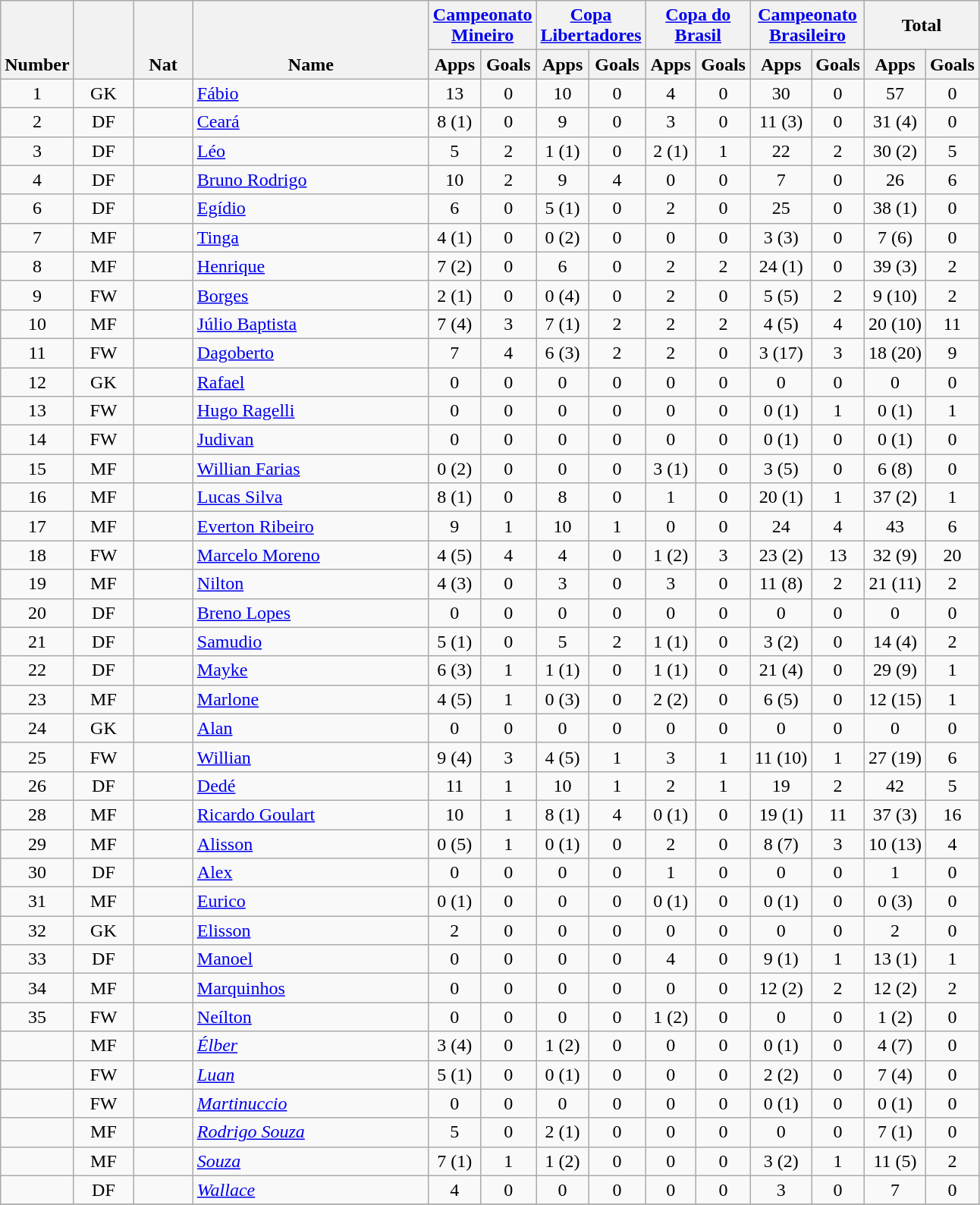<table class="wikitable sortable" style="text-align:center;">
<tr>
<th rowspan=2 width="45" valign="bottom">Number</th>
<th rowspan=2 width="45" valign="bottom"></th>
<th rowspan=2 width="45" valign="bottom">Nat</th>
<th rowspan=2 width="200" valign="bottom">Name</th>
<th colspan=2 width="85"><a href='#'>Campeonato Mineiro</a></th>
<th colspan=2 width="85"><a href='#'>Copa Libertadores</a></th>
<th colspan=2 width="85"><a href='#'>Copa do Brasil</a></th>
<th colspan=2 width="85"><a href='#'>Campeonato Brasileiro</a></th>
<th colspan=2 width="85">Total</th>
</tr>
<tr>
<th>Apps</th>
<th>Goals</th>
<th>Apps</th>
<th>Goals</th>
<th>Apps</th>
<th>Goals</th>
<th>Apps</th>
<th>Goals</th>
<th>Apps</th>
<th>Goals</th>
</tr>
<tr>
<td>1</td>
<td>GK</td>
<td></td>
<td align=left><a href='#'>Fábio</a></td>
<td>13</td>
<td>0</td>
<td>10</td>
<td>0</td>
<td>4</td>
<td>0</td>
<td>30</td>
<td>0</td>
<td>57</td>
<td>0</td>
</tr>
<tr>
<td>2</td>
<td>DF</td>
<td></td>
<td align=left><a href='#'>Ceará</a></td>
<td>8 (1)</td>
<td>0</td>
<td>9</td>
<td>0</td>
<td>3</td>
<td>0</td>
<td>11 (3)</td>
<td>0</td>
<td>31 (4)</td>
<td>0</td>
</tr>
<tr>
<td>3</td>
<td>DF</td>
<td></td>
<td align=left><a href='#'>Léo</a></td>
<td>5</td>
<td>2</td>
<td>1 (1)</td>
<td>0</td>
<td>2 (1)</td>
<td>1</td>
<td>22</td>
<td>2</td>
<td>30 (2)</td>
<td>5</td>
</tr>
<tr>
<td>4</td>
<td>DF</td>
<td></td>
<td align=left><a href='#'>Bruno Rodrigo</a></td>
<td>10</td>
<td>2</td>
<td>9</td>
<td>4</td>
<td>0</td>
<td>0</td>
<td>7</td>
<td>0</td>
<td>26</td>
<td>6</td>
</tr>
<tr>
<td>6</td>
<td>DF</td>
<td></td>
<td align=left><a href='#'>Egídio</a></td>
<td>6</td>
<td>0</td>
<td>5 (1)</td>
<td>0</td>
<td>2</td>
<td>0</td>
<td>25</td>
<td>0</td>
<td>38 (1)</td>
<td>0</td>
</tr>
<tr>
<td>7</td>
<td>MF</td>
<td></td>
<td align=left><a href='#'>Tinga</a></td>
<td>4 (1)</td>
<td>0</td>
<td>0 (2)</td>
<td>0</td>
<td>0</td>
<td>0</td>
<td>3 (3)</td>
<td>0</td>
<td>7 (6)</td>
<td>0</td>
</tr>
<tr>
<td>8</td>
<td>MF</td>
<td></td>
<td align=left><a href='#'>Henrique</a></td>
<td>7 (2)</td>
<td>0</td>
<td>6</td>
<td>0</td>
<td>2</td>
<td>2</td>
<td>24 (1)</td>
<td>0</td>
<td>39 (3)</td>
<td>2</td>
</tr>
<tr>
<td>9</td>
<td>FW</td>
<td></td>
<td align=left><a href='#'>Borges</a></td>
<td>2 (1)</td>
<td>0</td>
<td>0 (4)</td>
<td>0</td>
<td>2</td>
<td>0</td>
<td>5 (5)</td>
<td>2</td>
<td>9 (10)</td>
<td>2</td>
</tr>
<tr>
<td>10</td>
<td>MF</td>
<td></td>
<td align=left><a href='#'>Júlio Baptista</a></td>
<td>7 (4)</td>
<td>3</td>
<td>7 (1)</td>
<td>2</td>
<td>2</td>
<td>2</td>
<td>4 (5)</td>
<td>4</td>
<td>20 (10)</td>
<td>11</td>
</tr>
<tr>
<td>11</td>
<td>FW</td>
<td></td>
<td align=left><a href='#'>Dagoberto</a></td>
<td>7</td>
<td>4</td>
<td>6 (3)</td>
<td>2</td>
<td>2</td>
<td>0</td>
<td>3 (17)</td>
<td>3</td>
<td>18 (20)</td>
<td>9</td>
</tr>
<tr>
<td>12</td>
<td>GK</td>
<td></td>
<td align=left><a href='#'>Rafael</a></td>
<td>0</td>
<td>0</td>
<td>0</td>
<td>0</td>
<td>0</td>
<td>0</td>
<td>0</td>
<td>0</td>
<td>0</td>
<td>0</td>
</tr>
<tr>
<td>13</td>
<td>FW</td>
<td></td>
<td align=left><a href='#'>Hugo Ragelli</a></td>
<td>0</td>
<td>0</td>
<td>0</td>
<td>0</td>
<td>0</td>
<td>0</td>
<td>0 (1)</td>
<td>1</td>
<td>0 (1)</td>
<td>1</td>
</tr>
<tr>
<td>14</td>
<td>FW</td>
<td></td>
<td align=left><a href='#'>Judivan</a></td>
<td>0</td>
<td>0</td>
<td>0</td>
<td>0</td>
<td>0</td>
<td>0</td>
<td>0 (1)</td>
<td>0</td>
<td>0 (1)</td>
<td>0</td>
</tr>
<tr>
<td>15</td>
<td>MF</td>
<td></td>
<td align=left><a href='#'>Willian Farias</a></td>
<td>0 (2)</td>
<td>0</td>
<td>0</td>
<td>0</td>
<td>3 (1)</td>
<td>0</td>
<td>3 (5)</td>
<td>0</td>
<td>6 (8)</td>
<td>0</td>
</tr>
<tr>
<td>16</td>
<td>MF</td>
<td></td>
<td align=left><a href='#'>Lucas Silva</a></td>
<td>8 (1)</td>
<td>0</td>
<td>8</td>
<td>0</td>
<td>1</td>
<td>0</td>
<td>20 (1)</td>
<td>1</td>
<td>37 (2)</td>
<td>1</td>
</tr>
<tr>
<td>17</td>
<td>MF</td>
<td></td>
<td align=left><a href='#'>Everton Ribeiro</a></td>
<td>9</td>
<td>1</td>
<td>10</td>
<td>1</td>
<td>0</td>
<td>0</td>
<td>24</td>
<td>4</td>
<td>43</td>
<td>6</td>
</tr>
<tr>
<td>18</td>
<td>FW</td>
<td></td>
<td align=left><a href='#'>Marcelo Moreno</a></td>
<td>4 (5)</td>
<td>4</td>
<td>4</td>
<td>0</td>
<td>1 (2)</td>
<td>3</td>
<td>23 (2)</td>
<td>13</td>
<td>32 (9)</td>
<td>20</td>
</tr>
<tr>
<td>19</td>
<td>MF</td>
<td></td>
<td align=left><a href='#'>Nilton</a></td>
<td>4 (3)</td>
<td>0</td>
<td>3</td>
<td>0</td>
<td>3</td>
<td>0</td>
<td>11 (8)</td>
<td>2</td>
<td>21 (11)</td>
<td>2</td>
</tr>
<tr>
<td>20</td>
<td>DF</td>
<td></td>
<td align=left><a href='#'>Breno Lopes</a></td>
<td>0</td>
<td>0</td>
<td>0</td>
<td>0</td>
<td>0</td>
<td>0</td>
<td>0</td>
<td>0</td>
<td>0</td>
<td>0</td>
</tr>
<tr>
<td>21</td>
<td>DF</td>
<td></td>
<td align=left><a href='#'>Samudio</a></td>
<td>5 (1)</td>
<td>0</td>
<td>5</td>
<td>2</td>
<td>1 (1)</td>
<td>0</td>
<td>3 (2)</td>
<td>0</td>
<td>14 (4)</td>
<td>2</td>
</tr>
<tr>
<td>22</td>
<td>DF</td>
<td></td>
<td align=left><a href='#'>Mayke</a></td>
<td>6 (3)</td>
<td>1</td>
<td>1 (1)</td>
<td>0</td>
<td>1 (1)</td>
<td>0</td>
<td>21 (4)</td>
<td>0</td>
<td>29 (9)</td>
<td>1</td>
</tr>
<tr>
<td>23</td>
<td>MF</td>
<td></td>
<td align=left><a href='#'>Marlone</a></td>
<td>4 (5)</td>
<td>1</td>
<td>0 (3)</td>
<td>0</td>
<td>2 (2)</td>
<td>0</td>
<td>6 (5)</td>
<td>0</td>
<td>12 (15)</td>
<td>1</td>
</tr>
<tr>
<td>24</td>
<td>GK</td>
<td></td>
<td align=left><a href='#'>Alan</a></td>
<td>0</td>
<td>0</td>
<td>0</td>
<td>0</td>
<td>0</td>
<td>0</td>
<td>0</td>
<td>0</td>
<td>0</td>
<td>0</td>
</tr>
<tr>
<td>25</td>
<td>FW</td>
<td></td>
<td align=left><a href='#'>Willian</a></td>
<td>9 (4)</td>
<td>3</td>
<td>4 (5)</td>
<td>1</td>
<td>3</td>
<td>1</td>
<td>11 (10)</td>
<td>1</td>
<td>27 (19)</td>
<td>6</td>
</tr>
<tr>
<td>26</td>
<td>DF</td>
<td></td>
<td align=left><a href='#'>Dedé</a></td>
<td>11</td>
<td>1</td>
<td>10</td>
<td>1</td>
<td>2</td>
<td>1</td>
<td>19</td>
<td>2</td>
<td>42</td>
<td>5</td>
</tr>
<tr>
<td>28</td>
<td>MF</td>
<td></td>
<td align=left><a href='#'>Ricardo Goulart</a></td>
<td>10</td>
<td>1</td>
<td>8 (1)</td>
<td>4</td>
<td>0 (1)</td>
<td>0</td>
<td>19 (1)</td>
<td>11</td>
<td>37 (3)</td>
<td>16</td>
</tr>
<tr>
<td>29</td>
<td>MF</td>
<td></td>
<td align=left><a href='#'>Alisson</a></td>
<td>0 (5)</td>
<td>1</td>
<td>0 (1)</td>
<td>0</td>
<td>2</td>
<td>0</td>
<td>8 (7)</td>
<td>3</td>
<td>10 (13)</td>
<td>4</td>
</tr>
<tr>
<td>30</td>
<td>DF</td>
<td></td>
<td align=left><a href='#'>Alex</a></td>
<td>0</td>
<td>0</td>
<td>0</td>
<td>0</td>
<td>1</td>
<td>0</td>
<td>0</td>
<td>0</td>
<td>1</td>
<td>0</td>
</tr>
<tr>
<td>31</td>
<td>MF</td>
<td></td>
<td align=left><a href='#'>Eurico</a></td>
<td>0 (1)</td>
<td>0</td>
<td>0</td>
<td>0</td>
<td>0 (1)</td>
<td>0</td>
<td>0 (1)</td>
<td>0</td>
<td>0 (3)</td>
<td>0</td>
</tr>
<tr>
<td>32</td>
<td>GK</td>
<td></td>
<td align=left><a href='#'>Elisson</a></td>
<td>2</td>
<td>0</td>
<td>0</td>
<td>0</td>
<td>0</td>
<td>0</td>
<td>0</td>
<td>0</td>
<td>2</td>
<td>0</td>
</tr>
<tr>
<td>33</td>
<td>DF</td>
<td></td>
<td align=left><a href='#'>Manoel</a></td>
<td>0</td>
<td>0</td>
<td>0</td>
<td>0</td>
<td>4</td>
<td>0</td>
<td>9 (1)</td>
<td>1</td>
<td>13 (1)</td>
<td>1</td>
</tr>
<tr>
<td>34</td>
<td>MF</td>
<td></td>
<td align=left><a href='#'>Marquinhos</a></td>
<td>0</td>
<td>0</td>
<td>0</td>
<td>0</td>
<td>0</td>
<td>0</td>
<td>12 (2)</td>
<td>2</td>
<td>12 (2)</td>
<td>2</td>
</tr>
<tr>
<td>35</td>
<td>FW</td>
<td></td>
<td align=left><a href='#'>Neílton</a></td>
<td>0</td>
<td>0</td>
<td>0</td>
<td>0</td>
<td>1 (2)</td>
<td>0</td>
<td>0</td>
<td>0</td>
<td>1 (2)</td>
<td>0</td>
</tr>
<tr>
<td></td>
<td>MF</td>
<td></td>
<td align=left><em><a href='#'>Élber</a></em></td>
<td>3 (4)</td>
<td>0</td>
<td>1 (2)</td>
<td>0</td>
<td>0</td>
<td>0</td>
<td>0 (1)</td>
<td>0</td>
<td>4 (7)</td>
<td>0</td>
</tr>
<tr>
<td></td>
<td>FW</td>
<td></td>
<td align=left><em><a href='#'>Luan</a></em></td>
<td>5 (1)</td>
<td>0</td>
<td>0 (1)</td>
<td>0</td>
<td>0</td>
<td>0</td>
<td>2 (2)</td>
<td>0</td>
<td>7 (4)</td>
<td>0</td>
</tr>
<tr>
<td></td>
<td>FW</td>
<td></td>
<td align=left><em><a href='#'>Martinuccio</a></em></td>
<td>0</td>
<td>0</td>
<td>0</td>
<td>0</td>
<td>0</td>
<td>0</td>
<td>0 (1)</td>
<td>0</td>
<td>0 (1)</td>
<td>0</td>
</tr>
<tr>
<td></td>
<td>MF</td>
<td></td>
<td align=left><em><a href='#'>Rodrigo Souza</a></em></td>
<td>5</td>
<td>0</td>
<td>2 (1)</td>
<td>0</td>
<td>0</td>
<td>0</td>
<td>0</td>
<td>0</td>
<td>7 (1)</td>
<td>0</td>
</tr>
<tr>
<td></td>
<td>MF</td>
<td></td>
<td align=left><em><a href='#'>Souza</a></em></td>
<td>7 (1)</td>
<td>1</td>
<td>1 (2)</td>
<td>0</td>
<td>0</td>
<td>0</td>
<td>3 (2)</td>
<td>1</td>
<td>11 (5)</td>
<td>2</td>
</tr>
<tr>
<td></td>
<td>DF</td>
<td></td>
<td align=left><em><a href='#'>Wallace</a></em></td>
<td>4</td>
<td>0</td>
<td>0</td>
<td>0</td>
<td>0</td>
<td>0</td>
<td>3</td>
<td>0</td>
<td>7</td>
<td>0</td>
</tr>
<tr>
</tr>
</table>
